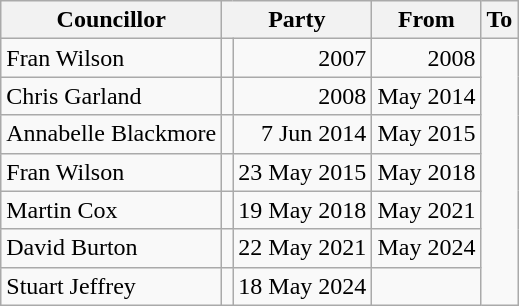<table class=wikitable>
<tr>
<th>Councillor</th>
<th colspan=2>Party</th>
<th>From</th>
<th>To</th>
</tr>
<tr>
<td>Fran Wilson</td>
<td></td>
<td align=right>2007</td>
<td align=right>2008</td>
</tr>
<tr>
<td>Chris Garland</td>
<td></td>
<td align=right>2008</td>
<td align=right>May 2014</td>
</tr>
<tr>
<td>Annabelle Blackmore</td>
<td></td>
<td align=right>7 Jun 2014</td>
<td align=right>May 2015</td>
</tr>
<tr>
<td>Fran Wilson</td>
<td></td>
<td align=right>23 May 2015</td>
<td align=right>May 2018</td>
</tr>
<tr>
<td>Martin Cox</td>
<td></td>
<td align=right>19 May 2018</td>
<td align=right>May 2021</td>
</tr>
<tr>
<td>David Burton</td>
<td></td>
<td align=right>22 May 2021</td>
<td align=right>May 2024</td>
</tr>
<tr>
<td>Stuart Jeffrey</td>
<td></td>
<td align=right>18 May 2024</td>
<td></td>
</tr>
</table>
